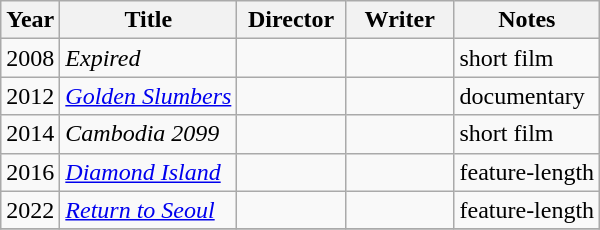<table class="wikitable">
<tr>
<th>Year</th>
<th>Title</th>
<th width="65">Director</th>
<th width="65">Writer</th>
<th>Notes</th>
</tr>
<tr>
<td>2008</td>
<td><em>Expired</em></td>
<td></td>
<td></td>
<td>short film</td>
</tr>
<tr>
<td>2012</td>
<td><em><a href='#'>Golden Slumbers</a></em></td>
<td></td>
<td></td>
<td>documentary</td>
</tr>
<tr>
<td>2014</td>
<td><em>Cambodia 2099</em></td>
<td></td>
<td></td>
<td>short film</td>
</tr>
<tr>
<td>2016</td>
<td><em><a href='#'>Diamond Island</a></em></td>
<td></td>
<td></td>
<td>feature-length</td>
</tr>
<tr>
<td>2022</td>
<td><em><a href='#'>Return to Seoul</a></em></td>
<td></td>
<td></td>
<td>feature-length</td>
</tr>
<tr>
</tr>
</table>
